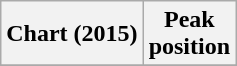<table class="wikitable plainrowheaders" style="text-align:center;">
<tr>
<th>Chart (2015)</th>
<th>Peak<br>position</th>
</tr>
<tr>
</tr>
</table>
